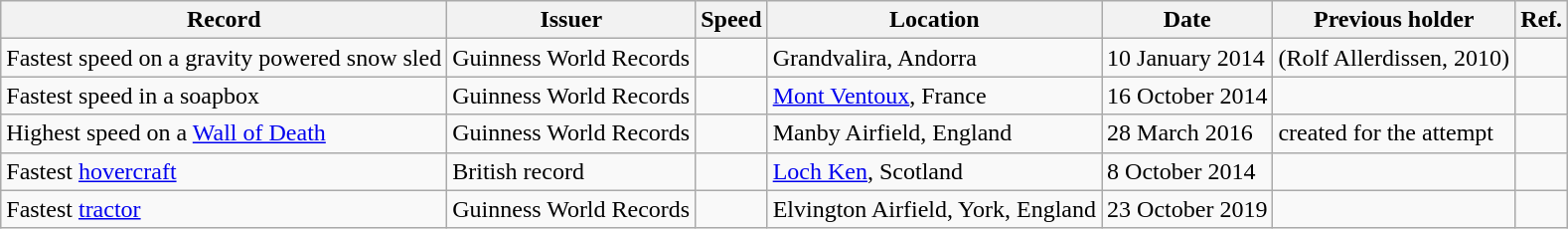<table class="wikitable">
<tr>
<th scope=col>Record</th>
<th scope=col>Issuer</th>
<th scope=col>Speed</th>
<th scope=col>Location</th>
<th scope=col>Date</th>
<th scope=col>Previous holder</th>
<th scope=col>Ref.</th>
</tr>
<tr>
<td>Fastest speed on a gravity powered snow sled</td>
<td>Guinness World Records</td>
<td></td>
<td>Grandvalira, Andorra</td>
<td>10 January 2014</td>
<td> (Rolf Allerdissen, 2010)</td>
<td></td>
</tr>
<tr>
<td>Fastest speed in a soapbox</td>
<td>Guinness World Records</td>
<td></td>
<td><a href='#'>Mont Ventoux</a>, France</td>
<td>16 October 2014</td>
<td></td>
<td></td>
</tr>
<tr>
<td>Highest speed on a <a href='#'>Wall of Death</a></td>
<td>Guinness World Records</td>
<td></td>
<td>Manby Airfield, England</td>
<td>28 March 2016</td>
<td>created for the attempt</td>
<td></td>
</tr>
<tr>
<td>Fastest <a href='#'>hovercraft</a></td>
<td>British record</td>
<td></td>
<td><a href='#'>Loch Ken</a>, Scotland</td>
<td>8 October 2014</td>
<td></td>
<td></td>
</tr>
<tr>
<td>Fastest <a href='#'>tractor</a></td>
<td>Guinness World Records</td>
<td></td>
<td>Elvington Airfield, York, England</td>
<td>23 October 2019</td>
<td></td>
</tr>
</table>
